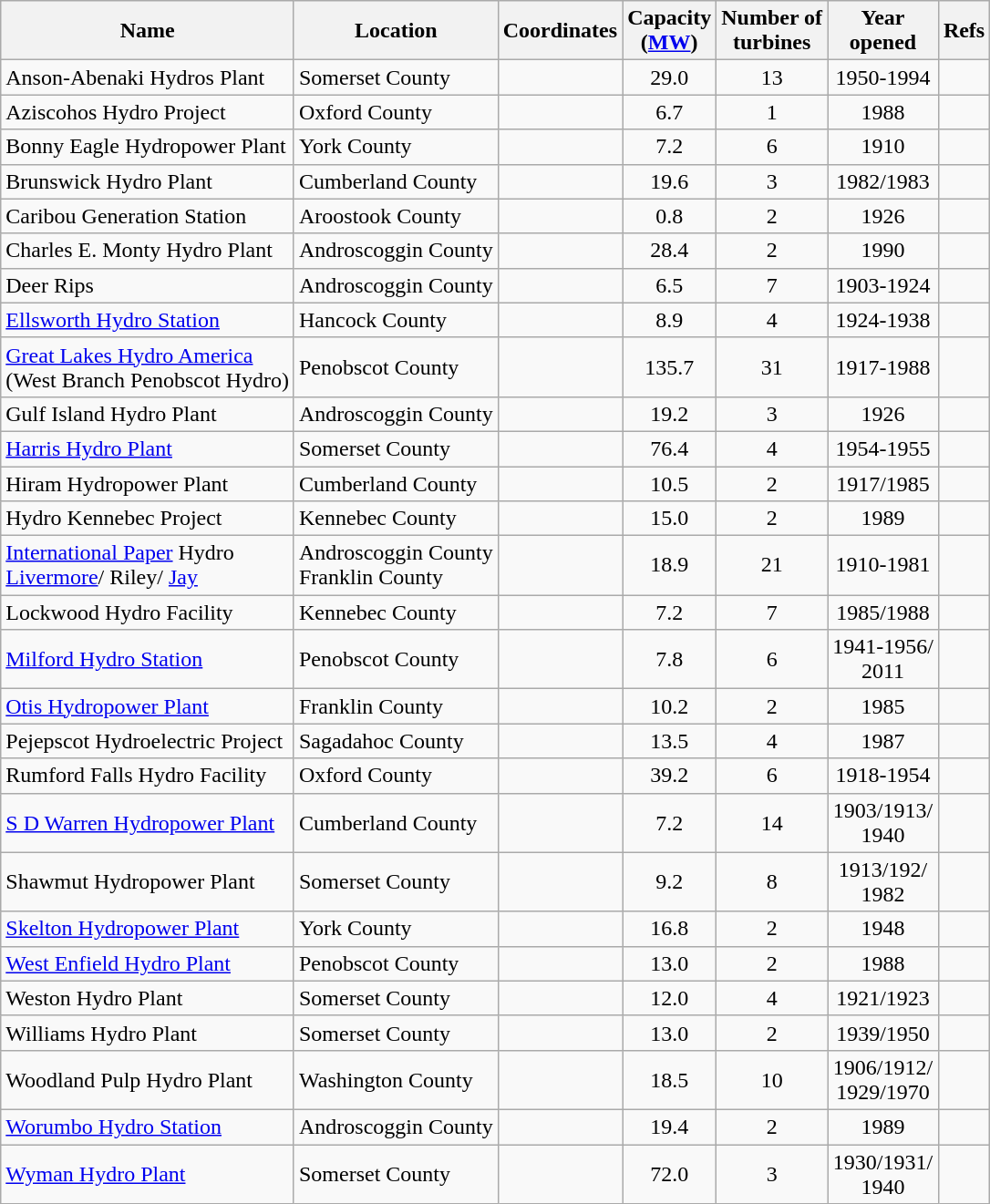<table class="wikitable sortable">
<tr>
<th>Name</th>
<th>Location</th>
<th>Coordinates</th>
<th>Capacity<br>(<a href='#'>MW</a>)</th>
<th>Number of<br>turbines</th>
<th>Year<br>opened</th>
<th>Refs</th>
</tr>
<tr>
<td>Anson-Abenaki Hydros Plant</td>
<td>Somerset County</td>
<td></td>
<td align="center">29.0</td>
<td align="center">13</td>
<td align="center">1950-1994</td>
<td></td>
</tr>
<tr>
<td>Aziscohos Hydro Project</td>
<td>Oxford County</td>
<td></td>
<td align="center">6.7</td>
<td align="center">1</td>
<td align="center">1988</td>
<td></td>
</tr>
<tr>
<td>Bonny Eagle Hydropower Plant</td>
<td>York County</td>
<td></td>
<td align="center">7.2</td>
<td align="center">6</td>
<td align="center">1910</td>
<td></td>
</tr>
<tr>
<td>Brunswick Hydro Plant</td>
<td>Cumberland County</td>
<td></td>
<td align="center">19.6</td>
<td align="center">3</td>
<td align="center">1982/1983</td>
<td></td>
</tr>
<tr>
<td>Caribou Generation Station</td>
<td>Aroostook County</td>
<td></td>
<td align="center">0.8</td>
<td align="center">2</td>
<td align="center">1926</td>
<td></td>
</tr>
<tr>
<td>Charles E. Monty Hydro Plant</td>
<td>Androscoggin County</td>
<td></td>
<td align="center">28.4</td>
<td align="center">2</td>
<td align="center">1990</td>
<td></td>
</tr>
<tr>
<td>Deer Rips</td>
<td>Androscoggin County</td>
<td></td>
<td align="center">6.5</td>
<td align="center">7</td>
<td align="center">1903-1924</td>
<td></td>
</tr>
<tr>
<td><a href='#'>Ellsworth Hydro Station</a></td>
<td>Hancock County</td>
<td></td>
<td align="center">8.9</td>
<td align="center">4</td>
<td align="center">1924-1938</td>
<td></td>
</tr>
<tr>
<td><a href='#'>Great Lakes Hydro America</a><br>(West Branch Penobscot Hydro)</td>
<td>Penobscot County</td>
<td></td>
<td align="center">135.7</td>
<td align="center">31</td>
<td align="center">1917-1988</td>
<td></td>
</tr>
<tr>
<td>Gulf Island Hydro Plant</td>
<td>Androscoggin County</td>
<td></td>
<td align="center">19.2</td>
<td align="center">3</td>
<td align="center">1926</td>
<td></td>
</tr>
<tr>
<td><a href='#'>Harris Hydro Plant</a></td>
<td>Somerset County</td>
<td></td>
<td align="center">76.4</td>
<td align="center">4</td>
<td align="center">1954-1955</td>
<td></td>
</tr>
<tr>
<td>Hiram Hydropower Plant</td>
<td>Cumberland County</td>
<td></td>
<td align="center">10.5</td>
<td align="center">2</td>
<td align="center">1917/1985</td>
<td></td>
</tr>
<tr>
<td>Hydro Kennebec Project</td>
<td>Kennebec County</td>
<td></td>
<td align="center">15.0</td>
<td align="center">2</td>
<td align="center">1989</td>
<td></td>
</tr>
<tr>
<td><a href='#'>International Paper</a> Hydro<br><a href='#'>Livermore</a>/ Riley/ <a href='#'>Jay</a></td>
<td>Androscoggin County<br>Franklin County</td>
<td><br><br></td>
<td align="center">18.9</td>
<td align="center">21</td>
<td align="center">1910-1981</td>
<td></td>
</tr>
<tr>
<td>Lockwood Hydro Facility</td>
<td>Kennebec County</td>
<td></td>
<td align="center">7.2</td>
<td align="center">7</td>
<td align="center">1985/1988</td>
<td></td>
</tr>
<tr>
<td><a href='#'>Milford Hydro Station</a></td>
<td>Penobscot County</td>
<td></td>
<td align="center">7.8</td>
<td align="center">6</td>
<td align="center">1941-1956/<br>2011</td>
<td></td>
</tr>
<tr>
<td><a href='#'>Otis Hydropower Plant</a></td>
<td>Franklin County</td>
<td></td>
<td align="center">10.2</td>
<td align="center">2</td>
<td align="center">1985</td>
<td></td>
</tr>
<tr>
<td>Pejepscot Hydroelectric Project</td>
<td>Sagadahoc County</td>
<td></td>
<td align="center">13.5</td>
<td align="center">4</td>
<td align="center">1987</td>
<td></td>
</tr>
<tr>
<td>Rumford Falls Hydro Facility</td>
<td>Oxford County</td>
<td></td>
<td align="center">39.2</td>
<td align="center">6</td>
<td align="center">1918-1954</td>
<td></td>
</tr>
<tr>
<td><a href='#'>S D Warren Hydropower Plant</a></td>
<td>Cumberland County</td>
<td></td>
<td align="center">7.2</td>
<td align="center">14</td>
<td align="center">1903/1913/<br>1940</td>
<td></td>
</tr>
<tr>
<td>Shawmut Hydropower Plant</td>
<td>Somerset County</td>
<td></td>
<td align="center">9.2</td>
<td align="center">8</td>
<td align="center">1913/192/<br>1982</td>
<td></td>
</tr>
<tr>
<td><a href='#'>Skelton Hydropower Plant</a></td>
<td>York County</td>
<td></td>
<td align="center">16.8</td>
<td align="center">2</td>
<td align="center">1948</td>
<td></td>
</tr>
<tr>
<td><a href='#'>West Enfield Hydro Plant</a></td>
<td>Penobscot County</td>
<td></td>
<td align="center">13.0</td>
<td align="center">2</td>
<td align="center">1988</td>
<td></td>
</tr>
<tr>
<td>Weston Hydro Plant</td>
<td>Somerset County</td>
<td></td>
<td align="center">12.0</td>
<td align="center">4</td>
<td align="center">1921/1923</td>
<td></td>
</tr>
<tr>
<td>Williams Hydro Plant</td>
<td>Somerset County</td>
<td></td>
<td align="center">13.0</td>
<td align="center">2</td>
<td align="center">1939/1950</td>
<td></td>
</tr>
<tr>
<td>Woodland Pulp Hydro Plant</td>
<td>Washington County</td>
<td></td>
<td align="center">18.5</td>
<td align="center">10</td>
<td align="center">1906/1912/<br>1929/1970</td>
<td></td>
</tr>
<tr>
<td><a href='#'>Worumbo Hydro Station</a></td>
<td>Androscoggin County</td>
<td></td>
<td align="center">19.4</td>
<td align="center">2</td>
<td align="center">1989</td>
<td></td>
</tr>
<tr>
<td><a href='#'>Wyman Hydro Plant</a></td>
<td>Somerset County</td>
<td></td>
<td align="center">72.0</td>
<td align="center">3</td>
<td align="center">1930/1931/<br>1940</td>
<td></td>
</tr>
</table>
